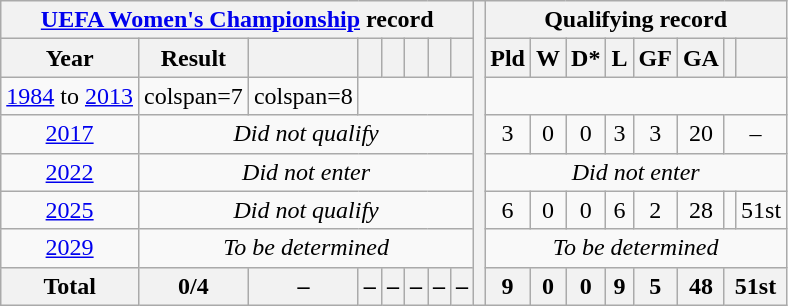<table class="wikitable" style="text-align: center;">
<tr>
<th colspan=8><a href='#'>UEFA Women's Championship</a> record</th>
<th rowspan=100></th>
<th colspan=8>Qualifying record</th>
</tr>
<tr>
<th>Year</th>
<th>Result</th>
<th></th>
<th></th>
<th></th>
<th></th>
<th></th>
<th><br></th>
<th>Pld</th>
<th>W</th>
<th>D*</th>
<th>L</th>
<th>GF</th>
<th>GA</th>
<th></th>
<th></th>
</tr>
<tr>
<td><a href='#'>1984</a> to  <a href='#'>2013</a></td>
<td>colspan=7 </td>
<td>colspan=8 </td>
</tr>
<tr>
<td> <a href='#'>2017</a></td>
<td colspan=7><em>Did not qualify</em></td>
<td>3</td>
<td>0</td>
<td>0</td>
<td>3</td>
<td>3</td>
<td>20</td>
<td colspan=2>–</td>
</tr>
<tr>
<td> <a href='#'>2022</a></td>
<td colspan=7><em>Did not enter</em></td>
<td colspan=8><em>Did not enter</em></td>
</tr>
<tr>
<td> <a href='#'>2025</a></td>
<td colspan=7><em>Did not qualify</em></td>
<td>6</td>
<td>0</td>
<td>0</td>
<td>6</td>
<td>2</td>
<td>28</td>
<td></td>
<td>51st</td>
</tr>
<tr>
<td><a href='#'>2029</a></td>
<td colspan=7><em>To be determined</em></td>
<td colspan=8><em>To be determined</em></td>
</tr>
<tr>
<th>Total</th>
<th>0/4</th>
<th>–</th>
<th>–</th>
<th>–</th>
<th>–</th>
<th>–</th>
<th>–</th>
<th>9</th>
<th>0</th>
<th>0</th>
<th>9</th>
<th>5</th>
<th>48</th>
<th colspan=2>51st</th>
</tr>
</table>
